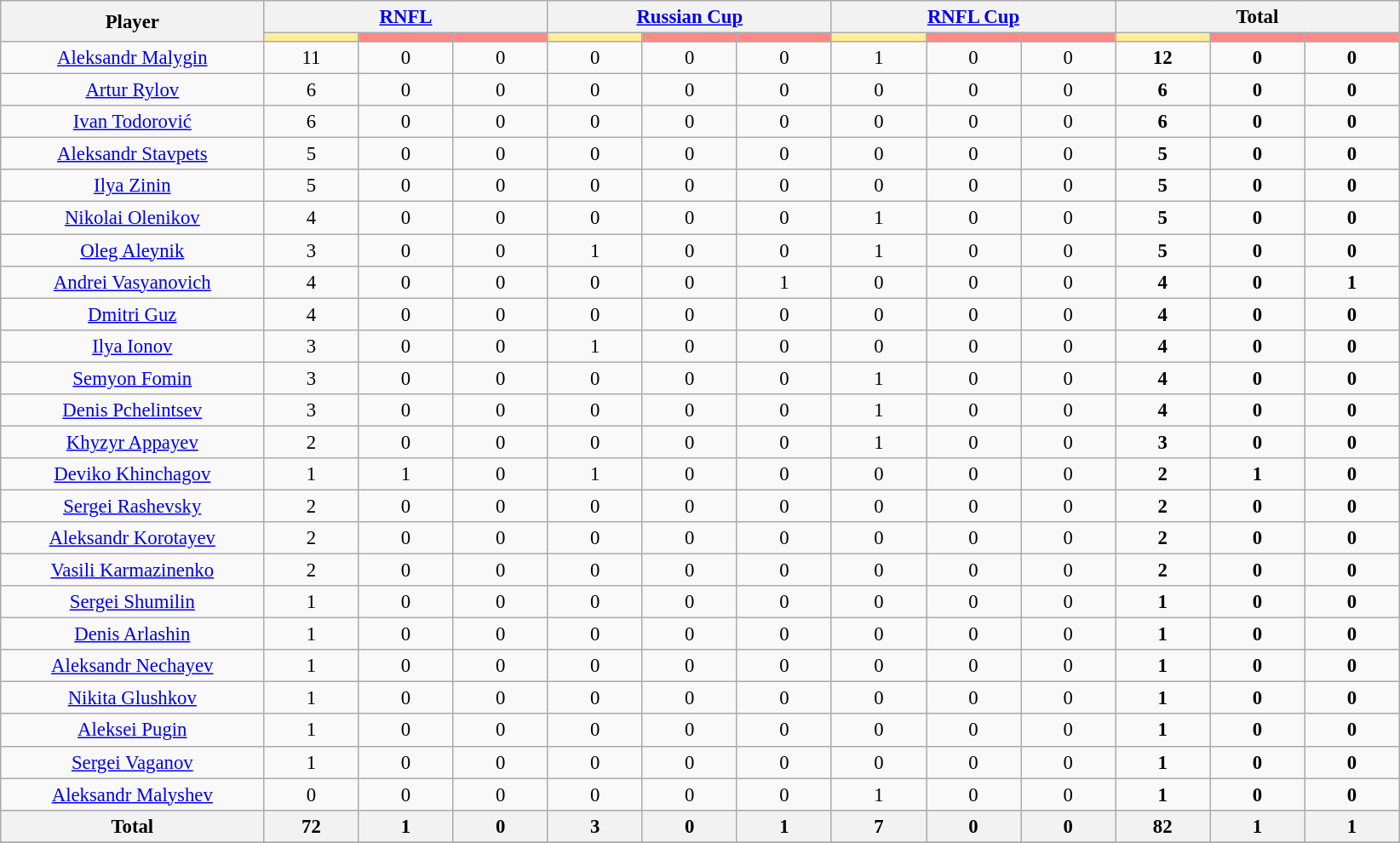<table class="wikitable" style="font-size: 95%; text-align: center;">
<tr>
<th width=199px rowspan=2>Player</th>
<th colspan=3><a href='#'>RNFL</a></th>
<th colspan=3><a href='#'>Russian Cup</a></th>
<th colspan=3><a href='#'>RNFL Cup</a></th>
<th colspan=3>Total</th>
</tr>
<tr>
<th width=67px style="background:#FFEE99"></th>
<th width=67px style="background:#FF8888"></th>
<th width=67px style="background:#FF8888"></th>
<th width=67px style="background:#FFEE99"></th>
<th width=67px style="background:#FF8888"></th>
<th width=67px style="background:#FF8888"></th>
<th width=67px style="background:#FFEE99"></th>
<th width=67px style="background:#FF8888"></th>
<th width=67px style="background:#FF8888"></th>
<th width=67px style="background:#FFEE99"></th>
<th width=67px style="background:#FF8888"></th>
<th width=67px style="background:#FF8888"></th>
</tr>
<tr>
<td><a href='#'>Aleksandr Malygin</a></td>
<td>11</td>
<td>0</td>
<td>0</td>
<td>0</td>
<td>0</td>
<td>0</td>
<td>1</td>
<td>0</td>
<td>0</td>
<td><strong>12</strong></td>
<td><strong>0</strong></td>
<td><strong>0</strong></td>
</tr>
<tr>
<td><a href='#'>Artur Rylov</a></td>
<td>6</td>
<td>0</td>
<td>0</td>
<td>0</td>
<td>0</td>
<td>0</td>
<td>0</td>
<td>0</td>
<td>0</td>
<td><strong>6</strong></td>
<td><strong>0</strong></td>
<td><strong>0</strong></td>
</tr>
<tr>
<td><a href='#'>Ivan Todorović</a></td>
<td>6</td>
<td>0</td>
<td>0</td>
<td>0</td>
<td>0</td>
<td>0</td>
<td>0</td>
<td>0</td>
<td>0</td>
<td><strong>6</strong></td>
<td><strong>0</strong></td>
<td><strong>0</strong></td>
</tr>
<tr>
<td><a href='#'>Aleksandr Stavpets</a></td>
<td>5</td>
<td>0</td>
<td>0</td>
<td>0</td>
<td>0</td>
<td>0</td>
<td>0</td>
<td>0</td>
<td>0</td>
<td><strong>5</strong></td>
<td><strong>0</strong></td>
<td><strong>0</strong></td>
</tr>
<tr>
<td><a href='#'>Ilya Zinin</a></td>
<td>5</td>
<td>0</td>
<td>0</td>
<td>0</td>
<td>0</td>
<td>0</td>
<td>0</td>
<td>0</td>
<td>0</td>
<td><strong>5</strong></td>
<td><strong>0</strong></td>
<td><strong>0</strong></td>
</tr>
<tr>
<td><a href='#'>Nikolai Olenikov</a></td>
<td>4</td>
<td>0</td>
<td>0</td>
<td>0</td>
<td>0</td>
<td>0</td>
<td>1</td>
<td>0</td>
<td>0</td>
<td><strong>5</strong></td>
<td><strong>0</strong></td>
<td><strong>0</strong></td>
</tr>
<tr>
<td><a href='#'>Oleg Aleynik</a></td>
<td>3</td>
<td>0</td>
<td>0</td>
<td>1</td>
<td>0</td>
<td>0</td>
<td>1</td>
<td>0</td>
<td>0</td>
<td><strong>5</strong></td>
<td><strong>0</strong></td>
<td><strong>0</strong></td>
</tr>
<tr>
<td><a href='#'>Andrei Vasyanovich</a></td>
<td>4</td>
<td>0</td>
<td>0</td>
<td>0</td>
<td>0</td>
<td>1</td>
<td>0</td>
<td>0</td>
<td>0</td>
<td><strong>4</strong></td>
<td><strong>0</strong></td>
<td><strong>1</strong></td>
</tr>
<tr>
<td><a href='#'>Dmitri Guz</a></td>
<td>4</td>
<td>0</td>
<td>0</td>
<td>0</td>
<td>0</td>
<td>0</td>
<td>0</td>
<td>0</td>
<td>0</td>
<td><strong>4</strong></td>
<td><strong>0</strong></td>
<td><strong>0</strong></td>
</tr>
<tr>
<td><a href='#'>Ilya Ionov</a></td>
<td>3</td>
<td>0</td>
<td>0</td>
<td>1</td>
<td>0</td>
<td>0</td>
<td>0</td>
<td>0</td>
<td>0</td>
<td><strong>4</strong></td>
<td><strong>0</strong></td>
<td><strong>0</strong></td>
</tr>
<tr>
<td><a href='#'>Semyon Fomin</a></td>
<td>3</td>
<td>0</td>
<td>0</td>
<td>0</td>
<td>0</td>
<td>0</td>
<td>1</td>
<td>0</td>
<td>0</td>
<td><strong>4</strong></td>
<td><strong>0</strong></td>
<td><strong>0</strong></td>
</tr>
<tr>
<td><a href='#'>Denis Pchelintsev</a></td>
<td>3</td>
<td>0</td>
<td>0</td>
<td>0</td>
<td>0</td>
<td>0</td>
<td>1</td>
<td>0</td>
<td>0</td>
<td><strong>4</strong></td>
<td><strong>0</strong></td>
<td><strong>0</strong></td>
</tr>
<tr>
<td><a href='#'>Khyzyr Appayev</a></td>
<td>2</td>
<td>0</td>
<td>0</td>
<td>0</td>
<td>0</td>
<td>0</td>
<td>1</td>
<td>0</td>
<td>0</td>
<td><strong>3</strong></td>
<td><strong>0</strong></td>
<td><strong>0</strong></td>
</tr>
<tr>
<td><a href='#'>Deviko Khinchagov</a></td>
<td>1</td>
<td>1</td>
<td>0</td>
<td>1</td>
<td>0</td>
<td>0</td>
<td>0</td>
<td>0</td>
<td>0</td>
<td><strong>2</strong></td>
<td><strong>1</strong></td>
<td><strong>0</strong></td>
</tr>
<tr>
<td><a href='#'>Sergei Rashevsky</a></td>
<td>2</td>
<td>0</td>
<td>0</td>
<td>0</td>
<td>0</td>
<td>0</td>
<td>0</td>
<td>0</td>
<td>0</td>
<td><strong>2</strong></td>
<td><strong>0</strong></td>
<td><strong>0</strong></td>
</tr>
<tr>
<td><a href='#'>Aleksandr Korotayev</a></td>
<td>2</td>
<td>0</td>
<td>0</td>
<td>0</td>
<td>0</td>
<td>0</td>
<td>0</td>
<td>0</td>
<td>0</td>
<td><strong>2</strong></td>
<td><strong>0</strong></td>
<td><strong>0</strong></td>
</tr>
<tr>
<td><a href='#'>Vasili Karmazinenko</a></td>
<td>2</td>
<td>0</td>
<td>0</td>
<td>0</td>
<td>0</td>
<td>0</td>
<td>0</td>
<td>0</td>
<td>0</td>
<td><strong>2</strong></td>
<td><strong>0</strong></td>
<td><strong>0</strong></td>
</tr>
<tr>
<td><a href='#'>Sergei Shumilin</a></td>
<td>1</td>
<td>0</td>
<td>0</td>
<td>0</td>
<td>0</td>
<td>0</td>
<td>0</td>
<td>0</td>
<td>0</td>
<td><strong>1</strong></td>
<td><strong>0</strong></td>
<td><strong>0</strong></td>
</tr>
<tr>
<td><a href='#'>Denis Arlashin</a></td>
<td>1</td>
<td>0</td>
<td>0</td>
<td>0</td>
<td>0</td>
<td>0</td>
<td>0</td>
<td>0</td>
<td>0</td>
<td><strong>1</strong></td>
<td><strong>0</strong></td>
<td><strong>0</strong></td>
</tr>
<tr>
<td><a href='#'>Aleksandr Nechayev</a></td>
<td>1</td>
<td>0</td>
<td>0</td>
<td>0</td>
<td>0</td>
<td>0</td>
<td>0</td>
<td>0</td>
<td>0</td>
<td><strong>1</strong></td>
<td><strong>0</strong></td>
<td><strong>0</strong></td>
</tr>
<tr>
<td><a href='#'>Nikita Glushkov</a></td>
<td>1</td>
<td>0</td>
<td>0</td>
<td>0</td>
<td>0</td>
<td>0</td>
<td>0</td>
<td>0</td>
<td>0</td>
<td><strong>1</strong></td>
<td><strong>0</strong></td>
<td><strong>0</strong></td>
</tr>
<tr>
<td><a href='#'>Aleksei Pugin</a></td>
<td>1</td>
<td>0</td>
<td>0</td>
<td>0</td>
<td>0</td>
<td>0</td>
<td>0</td>
<td>0</td>
<td>0</td>
<td><strong>1</strong></td>
<td><strong>0</strong></td>
<td><strong>0</strong></td>
</tr>
<tr>
<td><a href='#'>Sergei Vaganov</a></td>
<td>1</td>
<td>0</td>
<td>0</td>
<td>0</td>
<td>0</td>
<td>0</td>
<td>0</td>
<td>0</td>
<td>0</td>
<td><strong>1</strong></td>
<td><strong>0</strong></td>
<td><strong>0</strong></td>
</tr>
<tr>
<td><a href='#'>Aleksandr Malyshev</a></td>
<td>0</td>
<td>0</td>
<td>0</td>
<td>0</td>
<td>0</td>
<td>0</td>
<td>1</td>
<td>0</td>
<td>0</td>
<td><strong>1</strong></td>
<td><strong>0</strong></td>
<td><strong>0</strong></td>
</tr>
<tr>
<th>Total</th>
<th>72</th>
<th>1</th>
<th>0</th>
<th>3</th>
<th>0</th>
<th>1</th>
<th>7</th>
<th>0</th>
<th>0</th>
<th><strong>82</strong></th>
<th><strong>1</strong></th>
<th><strong>1</strong></th>
</tr>
<tr>
</tr>
</table>
